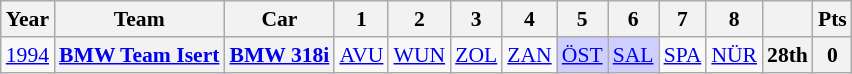<table class="wikitable" style="text-align:center; font-size:90%">
<tr>
<th>Year</th>
<th>Team</th>
<th>Car</th>
<th>1</th>
<th>2</th>
<th>3</th>
<th>4</th>
<th>5</th>
<th>6</th>
<th>7</th>
<th>8</th>
<th></th>
<th>Pts</th>
</tr>
<tr>
<td><a href='#'>1994</a></td>
<th><a href='#'>BMW Team Isert</a></th>
<th><a href='#'>BMW 318i</a></th>
<td><a href='#'>AVU</a></td>
<td><a href='#'>WUN</a></td>
<td><a href='#'>ZOL</a></td>
<td><a href='#'>ZAN</a></td>
<td style="background:#CFCFFF;"><a href='#'>ÖST</a><br></td>
<td style="background:#CFCFFF;"><a href='#'>SAL</a><br></td>
<td><a href='#'>SPA</a></td>
<td><a href='#'>NÜR</a></td>
<th>28th</th>
<th>0</th>
</tr>
</table>
